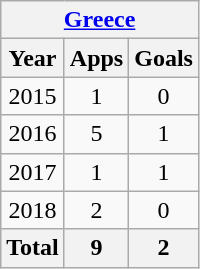<table class="wikitable" style="text-align:center">
<tr>
<th colspan=4><a href='#'>Greece</a></th>
</tr>
<tr>
<th>Year</th>
<th>Apps</th>
<th>Goals</th>
</tr>
<tr>
<td>2015</td>
<td>1</td>
<td>0</td>
</tr>
<tr>
<td>2016</td>
<td>5</td>
<td>1</td>
</tr>
<tr>
<td>2017</td>
<td>1</td>
<td>1</td>
</tr>
<tr>
<td>2018</td>
<td>2</td>
<td>0</td>
</tr>
<tr>
<th>Total</th>
<th>9</th>
<th>2</th>
</tr>
</table>
